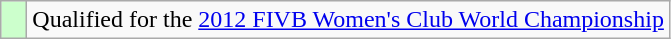<table class="wikitable" style="text-align: left;">
<tr>
<td width=10px bgcolor=#ccffcc></td>
<td>Qualified for the <a href='#'>2012 FIVB Women's Club World Championship</a></td>
</tr>
</table>
